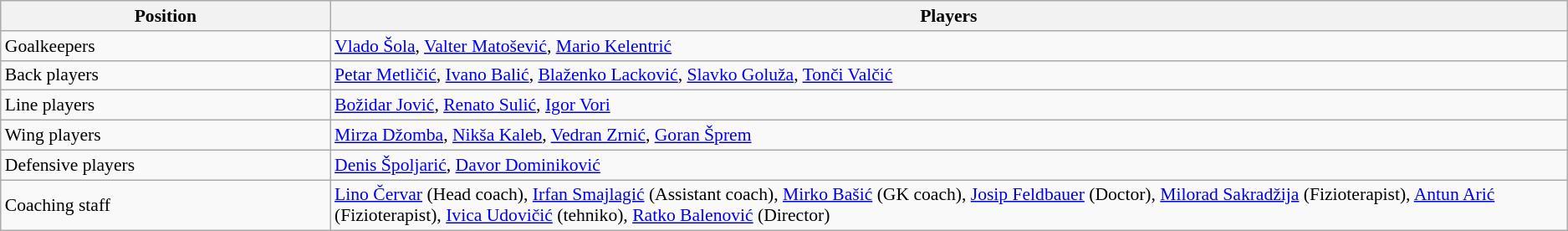<table class=wikitable style="font-size:90%">
<tr>
<th width="8%">Position</th>
<th width="30%">Players</th>
</tr>
<tr>
<td>Goalkeepers</td>
<td><a href='#'>Vlado Šola</a>, <a href='#'>Valter Matošević</a>, <a href='#'>Mario Kelentrić</a></td>
</tr>
<tr>
<td>Back players</td>
<td><a href='#'>Petar Metličić</a>, <a href='#'>Ivano Balić</a>, <a href='#'>Blaženko Lacković</a>, <a href='#'>Slavko Goluža</a>, <a href='#'>Tonči Valčić</a></td>
</tr>
<tr>
<td>Line players</td>
<td><a href='#'>Božidar Jović</a>, <a href='#'>Renato Sulić</a>, <a href='#'>Igor Vori</a></td>
</tr>
<tr>
<td>Wing players</td>
<td><a href='#'>Mirza Džomba</a>, <a href='#'>Nikša Kaleb</a>, <a href='#'>Vedran Zrnić</a>, <a href='#'>Goran Šprem</a></td>
</tr>
<tr>
<td>Defensive players</td>
<td><a href='#'>Denis Špoljarić</a>, <a href='#'>Davor Dominiković</a></td>
</tr>
<tr>
<td>Coaching staff</td>
<td><a href='#'>Lino Červar</a> (Head coach), <a href='#'>Irfan Smajlagić</a> (Assistant coach), <a href='#'>Mirko Bašić</a> (GK coach), <a href='#'>Josip Feldbauer</a> (Doctor), <a href='#'>Milorad Sakradžija</a> (Fizioterapist), <a href='#'>Antun Arić</a> (Fizioterapist), <a href='#'>Ivica Udovičić</a> (tehniko), <a href='#'>Ratko Balenović</a> (Director)</td>
</tr>
</table>
